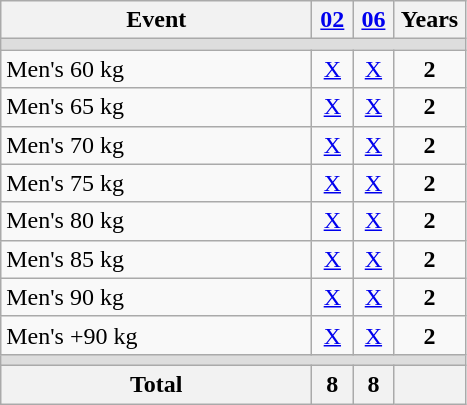<table class=wikitable style="text-align:center">
<tr>
<th width="200">Event</th>
<th width=20><a href='#'>02</a></th>
<th width=20><a href='#'>06</a></th>
<th width=40>Years</th>
</tr>
<tr bgcolor=#DDDDDD>
<td colspan=4></td>
</tr>
<tr>
<td align=left>Men's 60 kg</td>
<td><a href='#'>X</a></td>
<td><a href='#'>X</a></td>
<td><strong>2</strong></td>
</tr>
<tr>
<td align=left>Men's 65 kg</td>
<td><a href='#'>X</a></td>
<td><a href='#'>X</a></td>
<td><strong>2</strong></td>
</tr>
<tr>
<td align=left>Men's 70 kg</td>
<td><a href='#'>X</a></td>
<td><a href='#'>X</a></td>
<td><strong>2</strong></td>
</tr>
<tr>
<td align=left>Men's 75 kg</td>
<td><a href='#'>X</a></td>
<td><a href='#'>X</a></td>
<td><strong>2</strong></td>
</tr>
<tr>
<td align=left>Men's 80 kg</td>
<td><a href='#'>X</a></td>
<td><a href='#'>X</a></td>
<td><strong>2</strong></td>
</tr>
<tr>
<td align=left>Men's 85 kg</td>
<td><a href='#'>X</a></td>
<td><a href='#'>X</a></td>
<td><strong>2</strong></td>
</tr>
<tr>
<td align=left>Men's 90 kg</td>
<td><a href='#'>X</a></td>
<td><a href='#'>X</a></td>
<td><strong>2</strong></td>
</tr>
<tr>
<td align=left>Men's +90 kg</td>
<td><a href='#'>X</a></td>
<td><a href='#'>X</a></td>
<td><strong>2</strong></td>
</tr>
<tr bgcolor=#DDDDDD>
<td colspan=4></td>
</tr>
<tr>
<th>Total</th>
<th>8</th>
<th>8</th>
<th></th>
</tr>
</table>
